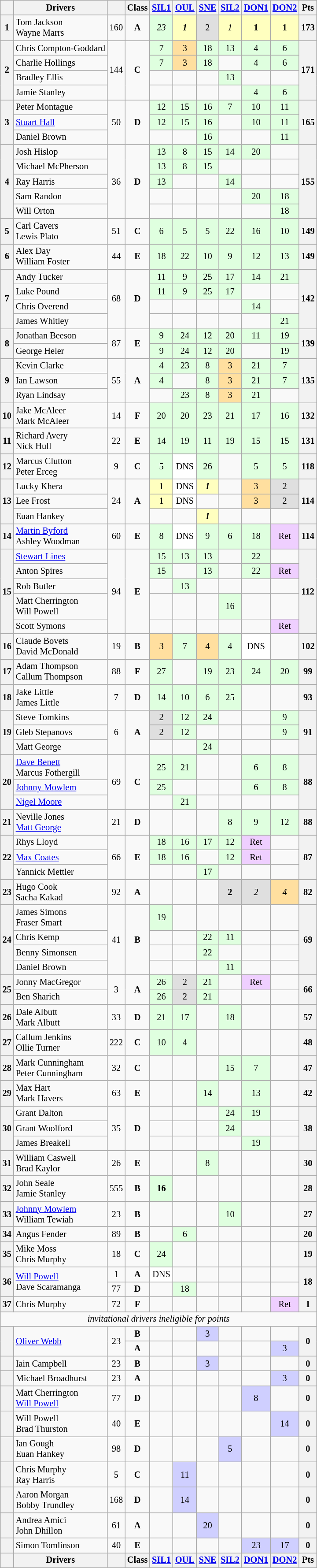<table class="wikitable" style="font-size: 85%; text-align:center;">
<tr valign="top">
<th valign="middle"></th>
<th valign="middle">Drivers</th>
<th valign="middle"></th>
<th valign="middle">Class</th>
<th><a href='#'>SIL1</a></th>
<th><a href='#'>OUL</a></th>
<th><a href='#'>SNE</a></th>
<th><a href='#'>SIL2</a></th>
<th><a href='#'>DON1</a></th>
<th><a href='#'>DON2</a></th>
<th valign=middle>Pts</th>
</tr>
<tr>
<th>1</th>
<td align=left> Tom Jackson<br> Wayne Marrs</td>
<td>160</td>
<td align="center"><strong><span>A</span></strong></td>
<td style="background:#DFFFDF;"><em>23</em></td>
<td style="background:#FFFFBF;"><strong><em>1</em></strong></td>
<td style="background:#DFDFDF;">2</td>
<td style="background:#FFFFBF;"><em>1</em></td>
<td style="background:#FFFFBF;"><strong>1</strong></td>
<td style="background:#FFFFBF;"><strong>1</strong></td>
<th>173</th>
</tr>
<tr>
<th rowspan=4>2</th>
<td align=left> Chris Compton-Goddard</td>
<td rowspan=4>144</td>
<td rowspan=4 align="center"><strong><span>C</span></strong></td>
<td style="background:#DFFFDF;">7</td>
<td style="background:#FFDF9F;">3</td>
<td style="background:#DFFFDF;">18</td>
<td style="background:#DFFFDF;">13</td>
<td style="background:#DFFFDF;">4</td>
<td style="background:#DFFFDF;">6</td>
<th rowspan=4>171</th>
</tr>
<tr>
<td align=left> Charlie Hollings</td>
<td style="background:#DFFFDF;">7</td>
<td style="background:#FFDF9F;">3</td>
<td style="background:#DFFFDF;">18</td>
<td></td>
<td style="background:#DFFFDF;">4</td>
<td style="background:#DFFFDF;">6</td>
</tr>
<tr>
<td align=left> Bradley Ellis</td>
<td></td>
<td></td>
<td></td>
<td style="background:#DFFFDF;">13</td>
<td></td>
<td></td>
</tr>
<tr>
<td align=left> Jamie Stanley</td>
<td></td>
<td></td>
<td></td>
<td></td>
<td style="background:#DFFFDF;">4</td>
<td style="background:#DFFFDF;">6</td>
</tr>
<tr>
<th rowspan=3>3</th>
<td align=left> Peter Montague</td>
<td rowspan=3>50</td>
<td rowspan=3 align="center"><strong><span>D</span></strong></td>
<td style="background:#DFFFDF;">12</td>
<td style="background:#DFFFDF;">15</td>
<td style="background:#DFFFDF;">16</td>
<td style="background:#DFFFDF;">7</td>
<td style="background:#DFFFDF;">10</td>
<td style="background:#DFFFDF;">11</td>
<th rowspan=3>165</th>
</tr>
<tr>
<td align=left> <a href='#'>Stuart Hall</a></td>
<td style="background:#DFFFDF;">12</td>
<td style="background:#DFFFDF;">15</td>
<td style="background:#DFFFDF;">16</td>
<td></td>
<td style="background:#DFFFDF;">10</td>
<td style="background:#DFFFDF;">11</td>
</tr>
<tr>
<td align=left> Daniel Brown</td>
<td></td>
<td></td>
<td style="background:#DFFFDF;">16</td>
<td></td>
<td></td>
<td style="background:#DFFFDF;">11</td>
</tr>
<tr>
<th rowspan=5>4</th>
<td align=left> Josh Hislop</td>
<td rowspan=5>36</td>
<td rowspan=5 align="center"><strong><span>D</span></strong></td>
<td style="background:#DFFFDF;">13</td>
<td style="background:#DFFFDF;">8</td>
<td style="background:#DFFFDF;">15</td>
<td style="background:#DFFFDF;">14</td>
<td style="background:#DFFFDF;">20</td>
<td></td>
<th rowspan=5>155</th>
</tr>
<tr>
<td align=left> Michael McPherson</td>
<td style="background:#DFFFDF;">13</td>
<td style="background:#DFFFDF;">8</td>
<td style="background:#DFFFDF;">15</td>
<td></td>
<td></td>
<td></td>
</tr>
<tr>
<td align=left> Ray Harris</td>
<td style="background:#DFFFDF;">13</td>
<td></td>
<td></td>
<td style="background:#DFFFDF;">14</td>
<td></td>
<td></td>
</tr>
<tr>
<td align=left> Sam Randon</td>
<td></td>
<td></td>
<td></td>
<td></td>
<td style="background:#DFFFDF;">20</td>
<td style="background:#DFFFDF;">18</td>
</tr>
<tr>
<td align=left> Will Orton</td>
<td></td>
<td></td>
<td></td>
<td></td>
<td></td>
<td style="background:#DFFFDF;">18</td>
</tr>
<tr>
<th>5</th>
<td align=left> Carl Cavers<br> Lewis Plato</td>
<td>51</td>
<td align="center"><strong><span>C</span></strong></td>
<td style="background:#DFFFDF;">6</td>
<td style="background:#DFFFDF;">5</td>
<td style="background:#DFFFDF;">5</td>
<td style="background:#DFFFDF;">22</td>
<td style="background:#DFFFDF;">16</td>
<td style="background:#DFFFDF;">10</td>
<th>149</th>
</tr>
<tr>
<th>6</th>
<td align=left> Alex Day<br> William Foster</td>
<td>44</td>
<td align="center"><strong><span>E</span></strong></td>
<td style="background:#DFFFDF;">18</td>
<td style="background:#DFFFDF;">22</td>
<td style="background:#DFFFDF;">10</td>
<td style="background:#DFFFDF;">9</td>
<td style="background:#DFFFDF;">12</td>
<td style="background:#DFFFDF;">13</td>
<th>149</th>
</tr>
<tr>
<th rowspan=4>7</th>
<td align=left> Andy Tucker</td>
<td rowspan=4>68</td>
<td rowspan=4 align="center"><strong><span>D</span></strong></td>
<td style="background:#DFFFDF;">11</td>
<td style="background:#DFFFDF;">9</td>
<td style="background:#DFFFDF;">25</td>
<td style="background:#DFFFDF;">17</td>
<td style="background:#DFFFDF;">14</td>
<td style="background:#DFFFDF;">21</td>
<th rowspan=4>142</th>
</tr>
<tr>
<td align=left> Luke Pound</td>
<td style="background:#DFFFDF;">11</td>
<td style="background:#DFFFDF;">9</td>
<td style="background:#DFFFDF;">25</td>
<td style="background:#DFFFDF;">17</td>
<td></td>
<td></td>
</tr>
<tr>
<td align=left> Chris Overend</td>
<td></td>
<td></td>
<td></td>
<td></td>
<td style="background:#DFFFDF;">14</td>
<td></td>
</tr>
<tr>
<td align=left> James Whitley</td>
<td></td>
<td></td>
<td></td>
<td></td>
<td></td>
<td style="background:#DFFFDF;">21</td>
</tr>
<tr>
<th rowspan=2>8</th>
<td align=left> Jonathan Beeson</td>
<td rowspan=2>87</td>
<td rowspan=2 align="center"><strong><span>E</span></strong></td>
<td style="background:#DFFFDF;">9</td>
<td style="background:#DFFFDF;">24</td>
<td style="background:#DFFFDF;">12</td>
<td style="background:#DFFFDF;">20</td>
<td style="background:#DFFFDF;">11</td>
<td style="background:#DFFFDF;">19</td>
<th rowspan=2>139</th>
</tr>
<tr>
<td align=left> George Heler</td>
<td style="background:#DFFFDF;">9</td>
<td style="background:#DFFFDF;">24</td>
<td style="background:#DFFFDF;">12</td>
<td style="background:#DFFFDF;">20</td>
<td></td>
<td style="background:#DFFFDF;">19</td>
</tr>
<tr>
<th rowspan=3>9</th>
<td align=left> Kevin Clarke</td>
<td rowspan=3>55</td>
<td rowspan=3 align="center"><strong><span>A</span></strong></td>
<td style="background:#DFFFDF;">4</td>
<td style="background:#DFFFDF;">23</td>
<td style="background:#DFFFDF;">8</td>
<td style="background:#FFDF9F;">3</td>
<td style="background:#DFFFDF;">21</td>
<td style="background:#DFFFDF;">7</td>
<th rowspan=3>135</th>
</tr>
<tr>
<td align=left> Ian Lawson</td>
<td style="background:#DFFFDF;">4</td>
<td></td>
<td style="background:#DFFFDF;">8</td>
<td style="background:#FFDF9F;">3</td>
<td style="background:#DFFFDF;">21</td>
<td style="background:#DFFFDF;">7</td>
</tr>
<tr>
<td align=left> Ryan Lindsay</td>
<td></td>
<td style="background:#DFFFDF;">23</td>
<td style="background:#DFFFDF;">8</td>
<td style="background:#FFDF9F;">3</td>
<td style="background:#DFFFDF;">21</td>
<td></td>
</tr>
<tr>
<th>10</th>
<td align=left> Jake McAleer<br> Mark McAleer</td>
<td>14</td>
<td align="center"><strong><span>F</span></strong></td>
<td style="background:#DFFFDF;">20</td>
<td style="background:#DFFFDF;">20</td>
<td style="background:#DFFFDF;">23</td>
<td style="background:#DFFFDF;">21</td>
<td style="background:#DFFFDF;">17</td>
<td style="background:#DFFFDF;">16</td>
<th>132</th>
</tr>
<tr>
<th>11</th>
<td align=left> Richard Avery<br> Nick Hull</td>
<td>22</td>
<td align="center"><strong><span>E</span></strong></td>
<td style="background:#DFFFDF;">14</td>
<td style="background:#DFFFDF;">19</td>
<td style="background:#DFFFDF;">11</td>
<td style="background:#DFFFDF;">19</td>
<td style="background:#DFFFDF;">15</td>
<td style="background:#DFFFDF;">15</td>
<th>131</th>
</tr>
<tr>
<th>12</th>
<td align=left> Marcus Clutton<br> Peter Erceg</td>
<td>9</td>
<td align="center"><strong><span>C</span></strong></td>
<td style="background:#DFFFDF;">5</td>
<td style="background:#FFFFFF;">DNS</td>
<td style="background:#DFFFDF;">26</td>
<td></td>
<td style="background:#DFFFDF;">5</td>
<td style="background:#DFFFDF;">5</td>
<th>118</th>
</tr>
<tr>
<th rowspan=3>13</th>
<td align=left> Lucky Khera</td>
<td rowspan=3>24</td>
<td rowspan=3 align="center"><strong><span>A</span></strong></td>
<td style="background:#FFFFBF;">1</td>
<td style="background:#FFFFFF;">DNS</td>
<td style="background:#FFFFBF;"><strong><em>1</em></strong></td>
<td></td>
<td style="background:#FFDF9F;">3</td>
<td style="background:#DFDFDF;">2</td>
<th rowspan=3>114</th>
</tr>
<tr>
<td align=left> Lee Frost</td>
<td style="background:#FFFFBF;">1</td>
<td style="background:#FFFFFF;">DNS</td>
<td></td>
<td></td>
<td style="background:#FFDF9F;">3</td>
<td style="background:#DFDFDF;">2</td>
</tr>
<tr>
<td align=left> Euan Hankey</td>
<td></td>
<td></td>
<td style="background:#FFFFBF;"><strong><em>1</em></strong></td>
<td></td>
<td></td>
<td></td>
</tr>
<tr>
<th>14</th>
<td align=left> <a href='#'>Martin Byford</a><br> Ashley Woodman</td>
<td>60</td>
<td align="center"><strong><span>E</span></strong></td>
<td style="background:#DFFFDF;">8</td>
<td style="background:#FFFFFF;">DNS</td>
<td style="background:#DFFFDF;">9</td>
<td style="background:#DFFFDF;">6</td>
<td style="background:#DFFFDF;">18</td>
<td style="background:#EFCFFF;">Ret</td>
<th>114</th>
</tr>
<tr>
<th rowspan=5>15</th>
<td align=left> <a href='#'>Stewart Lines</a></td>
<td rowspan=5>94</td>
<td rowspan=5 align="center"><strong><span>E</span></strong></td>
<td style="background:#DFFFDF;">15</td>
<td style="background:#DFFFDF;">13</td>
<td style="background:#DFFFDF;">13</td>
<td></td>
<td style="background:#DFFFDF;">22</td>
<td></td>
<th rowspan=5>112</th>
</tr>
<tr>
<td align=left> Anton Spires</td>
<td style="background:#DFFFDF;">15</td>
<td></td>
<td style="background:#DFFFDF;">13</td>
<td></td>
<td style="background:#DFFFDF;">22</td>
<td style="background:#EFCFFF;">Ret</td>
</tr>
<tr>
<td align=left> Rob Butler</td>
<td></td>
<td style="background:#DFFFDF;">13</td>
<td></td>
<td></td>
<td></td>
<td></td>
</tr>
<tr>
<td align=left> Matt Cherrington<br> Will Powell</td>
<td></td>
<td></td>
<td></td>
<td style="background:#DFFFDF;">16</td>
<td></td>
<td></td>
</tr>
<tr>
<td align=left> Scott Symons</td>
<td></td>
<td></td>
<td></td>
<td></td>
<td></td>
<td style="background:#EFCFFF;">Ret</td>
</tr>
<tr>
<th>16</th>
<td align=left> Claude Bovets<br> David McDonald</td>
<td>19</td>
<td align="center"><strong><span>B</span></strong></td>
<td style="background:#FFDF9F;">3</td>
<td style="background:#DFFFDF;">7</td>
<td style="background:#FFDF9F;">4</td>
<td style="background:#DFFFDF;">4</td>
<td style="background:#FFFFFF;">DNS</td>
<td></td>
<th>102</th>
</tr>
<tr>
<th>17</th>
<td align=left> Adam Thompson<br> Callum Thompson</td>
<td>88</td>
<td align="center"><strong><span>F</span></strong></td>
<td style="background:#DFFFDF;">27</td>
<td></td>
<td style="background:#DFFFDF;">19</td>
<td style="background:#DFFFDF;">23</td>
<td style="background:#DFFFDF;">24</td>
<td style="background:#DFFFDF;">20</td>
<th>99</th>
</tr>
<tr>
<th>18</th>
<td align=left> Jake Little<br> James Little</td>
<td>7</td>
<td align="center"><strong><span>D</span></strong></td>
<td style="background:#DFFFDF;">14</td>
<td style="background:#DFFFDF;">10</td>
<td style="background:#DFFFDF;">6</td>
<td style="background:#DFFFDF;">25</td>
<td></td>
<td></td>
<th>93</th>
</tr>
<tr>
<th rowspan=3>19</th>
<td align=left> Steve Tomkins</td>
<td rowspan=3>6</td>
<td rowspan=3 align="center"><strong><span>A</span></strong></td>
<td style="background:#DFDFDF;">2</td>
<td style="background:#DFFFDF;">12</td>
<td style="background:#DFFFDF;">24</td>
<td></td>
<td></td>
<td style="background:#DFFFDF;">9</td>
<th rowspan=3>91</th>
</tr>
<tr>
<td align=left> Gleb Stepanovs</td>
<td style="background:#DFDFDF;">2</td>
<td style="background:#DFFFDF;">12</td>
<td></td>
<td></td>
<td></td>
<td style="background:#DFFFDF;">9</td>
</tr>
<tr>
<td align=left> Matt George</td>
<td></td>
<td></td>
<td style="background:#DFFFDF;">24</td>
<td></td>
<td></td>
<td></td>
</tr>
<tr>
<th rowspan=3>20</th>
<td align=left> <a href='#'>Dave Benett</a><br> Marcus Fothergill</td>
<td rowspan=3>69</td>
<td rowspan=3 align="center"><strong><span>C</span></strong></td>
<td style="background:#DFFFDF;">25</td>
<td style="background:#DFFFDF;">21</td>
<td></td>
<td></td>
<td style="background:#DFFFDF;">6</td>
<td style="background:#DFFFDF;">8</td>
<th rowspan=3>88</th>
</tr>
<tr>
<td align=left> <a href='#'>Johnny Mowlem</a></td>
<td style="background:#DFFFDF;">25</td>
<td></td>
<td></td>
<td></td>
<td style="background:#DFFFDF;">6</td>
<td style="background:#DFFFDF;">8</td>
</tr>
<tr>
<td align=left> <a href='#'>Nigel Moore</a></td>
<td></td>
<td style="background:#DFFFDF;">21</td>
<td></td>
<td></td>
<td></td>
<td></td>
</tr>
<tr>
<th>21</th>
<td align=left> Neville Jones<br> <a href='#'>Matt George</a></td>
<td>21</td>
<td align="center"><strong><span>D</span></strong></td>
<td></td>
<td></td>
<td></td>
<td style="background:#DFFFDF;">8</td>
<td style="background:#DFFFDF;">9</td>
<td style="background:#DFFFDF;">12</td>
<th>88</th>
</tr>
<tr>
<th rowspan=3>22</th>
<td align=left> Rhys Lloyd</td>
<td rowspan=3>66</td>
<td rowspan=3 align="center"><strong><span>E</span></strong></td>
<td style="background:#DFFFDF;">18</td>
<td style="background:#DFFFDF;">16</td>
<td style="background:#DFFFDF;">17</td>
<td style="background:#DFFFDF;">12</td>
<td style="background:#EFCFFF;">Ret</td>
<td></td>
<th rowspan=3>87</th>
</tr>
<tr>
<td align=left> <a href='#'>Max Coates</a></td>
<td style="background:#DFFFDF;">18</td>
<td style="background:#DFFFDF;">16</td>
<td></td>
<td style="background:#DFFFDF;">12</td>
<td style="background:#EFCFFF;">Ret</td>
<td></td>
</tr>
<tr>
<td align=left> Yannick Mettler</td>
<td></td>
<td></td>
<td style="background:#DFFFDF;">17</td>
<td></td>
<td></td>
<td></td>
</tr>
<tr>
<th>23</th>
<td align=left> Hugo Cook<br> Sacha Kakad</td>
<td>92</td>
<td align="center"><strong><span>A</span></strong></td>
<td></td>
<td></td>
<td></td>
<td style="background:#DFDFDF;"><strong>2</strong></td>
<td style="background:#DFDFDF;"><em>2</em></td>
<td style="background:#FFDF9F;"><em>4</em></td>
<th>82</th>
</tr>
<tr>
<th rowspan=4>24</th>
<td align=left> James Simons<br> Fraser Smart</td>
<td rowspan=4>41</td>
<td rowspan=4 align="center"><strong><span>B</span></strong></td>
<td style="background:#DFFFDF;">19</td>
<td></td>
<td></td>
<td></td>
<td></td>
<td></td>
<th rowspan=4>69</th>
</tr>
<tr>
<td align=left> Chris Kemp</td>
<td></td>
<td></td>
<td style="background:#DFFFDF;">22</td>
<td style="background:#DFFFDF;">11</td>
<td></td>
<td></td>
</tr>
<tr>
<td align=left> Benny Simonsen</td>
<td></td>
<td></td>
<td style="background:#DFFFDF;">22</td>
<td></td>
<td></td>
<td></td>
</tr>
<tr>
<td align=left> Daniel Brown</td>
<td></td>
<td></td>
<td></td>
<td style="background:#DFFFDF;">11</td>
<td></td>
<td></td>
</tr>
<tr>
<th rowspan=2>25</th>
<td align=left> Jonny MacGregor</td>
<td rowspan=2>3</td>
<td rowspan=2 align="center"><strong><span>A</span></strong></td>
<td style="background:#DFFFDF;">26</td>
<td style="background:#DFDFDF;">2</td>
<td style="background:#DFFFDF;">21</td>
<td></td>
<td style="background:#EFCFFF;">Ret</td>
<td></td>
<th rowspan=2>66</th>
</tr>
<tr>
<td align=left> Ben Sharich</td>
<td style="background:#DFFFDF;">26</td>
<td style="background:#DFDFDF;">2</td>
<td style="background:#DFFFDF;">21</td>
<td></td>
<td></td>
<td></td>
</tr>
<tr>
<th>26</th>
<td align=left> Dale Albutt<br> Mark Albutt</td>
<td>33</td>
<td align="center"><strong><span>D</span></strong></td>
<td style="background:#DFFFDF;">21</td>
<td style="background:#DFFFDF;">17</td>
<td></td>
<td style="background:#DFFFDF;">18</td>
<td></td>
<td></td>
<th>57</th>
</tr>
<tr>
<th>27</th>
<td align=left> Callum Jenkins<br> Ollie Turner</td>
<td>222</td>
<td align="center"><strong><span>C</span></strong></td>
<td style="background:#DFFFDF;">10</td>
<td style="background:#DFFFDF;">4</td>
<td></td>
<td></td>
<td></td>
<td></td>
<th>48</th>
</tr>
<tr>
<th>28</th>
<td align=left> Mark Cunningham<br> Peter Cunningham</td>
<td>32</td>
<td align="center"><strong><span>C</span></strong></td>
<td></td>
<td></td>
<td></td>
<td style="background:#DFFFDF;">15</td>
<td style="background:#DFFFDF;">7</td>
<td></td>
<th>47</th>
</tr>
<tr>
<th>29</th>
<td align=left> Max Hart<br> Mark Havers</td>
<td>63</td>
<td align="center"><strong><span>E</span></strong></td>
<td></td>
<td></td>
<td style="background:#DFFFDF;">14</td>
<td></td>
<td style="background:#DFFFDF;">13</td>
<td></td>
<th>42</th>
</tr>
<tr>
<th rowspan=3>30</th>
<td align=left> Grant Dalton</td>
<td rowspan=3>35</td>
<td rowspan=3 align="center"><strong><span>D</span></strong></td>
<td></td>
<td></td>
<td></td>
<td style="background:#DFFFDF;">24</td>
<td style="background:#DFFFDF;">19</td>
<td></td>
<th rowspan=3>38</th>
</tr>
<tr>
<td align=left> Grant Woolford</td>
<td></td>
<td></td>
<td></td>
<td style="background:#DFFFDF;">24</td>
<td></td>
<td></td>
</tr>
<tr>
<td align=left> James Breakell</td>
<td></td>
<td></td>
<td></td>
<td></td>
<td style="background:#DFFFDF;">19</td>
<td></td>
</tr>
<tr>
<th>31</th>
<td align=left> William Caswell<br> Brad Kaylor</td>
<td>26</td>
<td align="center"><strong><span>E</span></strong></td>
<td></td>
<td></td>
<td style="background:#DFFFDF;">8</td>
<td></td>
<td></td>
<td></td>
<th>30</th>
</tr>
<tr>
<th>32</th>
<td align=left> John Seale<br> Jamie Stanley</td>
<td>555</td>
<td align="center"><strong><span>B</span></strong></td>
<td style="background:#DFFFDF;"><strong>16</strong></td>
<td></td>
<td></td>
<td></td>
<td></td>
<td></td>
<th>28</th>
</tr>
<tr>
<th>33</th>
<td align=left> <a href='#'>Johnny Mowlem</a><br> William Tewiah</td>
<td>23</td>
<td align="center"><strong><span>B</span></strong></td>
<td></td>
<td></td>
<td></td>
<td style="background:#DFFFDF;">10</td>
<td></td>
<td></td>
<th>27</th>
</tr>
<tr>
<th>34</th>
<td align=left> Angus Fender</td>
<td>89</td>
<td align="center"><strong><span>B</span></strong></td>
<td></td>
<td style="background:#DFFFDF;">6</td>
<td></td>
<td></td>
<td></td>
<td></td>
<th>20</th>
</tr>
<tr>
<th>35</th>
<td align=left> Mike Moss<br> Chris Murphy</td>
<td>18</td>
<td align="center"><strong><span>C</span></strong></td>
<td style="background:#DFFFDF;">24</td>
<td></td>
<td></td>
<td></td>
<td></td>
<td></td>
<th>19</th>
</tr>
<tr>
<th rowspan=2>36</th>
<td rowspan=2 align=left> <a href='#'>Will Powell</a><br> Dave Scaramanga</td>
<td>1</td>
<td align="center"><strong><span>A</span></strong></td>
<td style="background:#FFFFFF;">DNS</td>
<td></td>
<td></td>
<td></td>
<td></td>
<td></td>
<th rowspan=2>18</th>
</tr>
<tr>
<td>77</td>
<td align="center"><strong><span>D</span></strong></td>
<td></td>
<td style="background:#DFFFDF;">18</td>
<td></td>
<td></td>
<td></td>
<td></td>
</tr>
<tr>
<th>37</th>
<td align=left> Chris Murphy</td>
<td>72</td>
<td align="center"><strong><span>F</span></strong></td>
<td></td>
<td></td>
<td></td>
<td></td>
<td></td>
<td style="background:#EFCFFF;">Ret</td>
<th>1</th>
</tr>
<tr>
<td colspan=11><em>invitational drivers ineligible for points</em></td>
</tr>
<tr>
<th rowspan=2></th>
<td rowspan=2 align=left> <a href='#'>Oliver Webb</a></td>
<td rowspan=2>23</td>
<td align="center"><strong><span>B</span></strong></td>
<td></td>
<td></td>
<td style="background:#CFCFFF;">3</td>
<td></td>
<td></td>
<td></td>
<th rowspan=2>0</th>
</tr>
<tr>
<td align="center"><strong><span>A</span></strong></td>
<td></td>
<td></td>
<td></td>
<td></td>
<td></td>
<td style="background:#CFCFFF;">3</td>
</tr>
<tr>
<th></th>
<td align=left> Iain Campbell</td>
<td>23</td>
<td align="center"><strong><span>B</span></strong></td>
<td></td>
<td></td>
<td style="background:#CFCFFF;">3</td>
<td></td>
<td></td>
<td></td>
<th>0</th>
</tr>
<tr>
<th></th>
<td align=left> Michael Broadhurst</td>
<td>23</td>
<td align="center"><strong><span>A</span></strong></td>
<td></td>
<td></td>
<td></td>
<td></td>
<td></td>
<td style="background:#CFCFFF;">3</td>
<th>0</th>
</tr>
<tr>
<th></th>
<td align=left> Matt Cherrington<br> <a href='#'>Will Powell</a></td>
<td>77</td>
<td align="center"><strong><span>D</span></strong></td>
<td></td>
<td></td>
<td></td>
<td></td>
<td style="background:#CFCFFF;">8</td>
<td></td>
<th>0</th>
</tr>
<tr>
<th></th>
<td align=left> Will Powell<br> Brad Thurston</td>
<td>40</td>
<td align="center"><strong><span>E</span></strong></td>
<td></td>
<td></td>
<td></td>
<td></td>
<td></td>
<td style="background:#CFCFFF;">14</td>
<th>0</th>
</tr>
<tr>
<th></th>
<td align=left> Ian Gough<br> Euan Hankey</td>
<td>98</td>
<td align="center"><strong><span>D</span></strong></td>
<td></td>
<td></td>
<td></td>
<td style="background:#CFCFFF;">5</td>
<td></td>
<td></td>
<th>0</th>
</tr>
<tr>
<th></th>
<td align=left> Chris Murphy<br> Ray Harris</td>
<td>5</td>
<td align="center"><strong><span>C</span></strong></td>
<td></td>
<td style="background:#CFCFFF;">11</td>
<td></td>
<td></td>
<td></td>
<td></td>
<th>0</th>
</tr>
<tr>
<th></th>
<td align=left> Aaron Morgan<br> Bobby Trundley</td>
<td>168</td>
<td align="center"><strong><span>D</span></strong></td>
<td></td>
<td style="background:#CFCFFF;">14</td>
<td></td>
<td></td>
<td></td>
<td></td>
<th>0</th>
</tr>
<tr>
<th></th>
<td align=left> Andrea Amici<br> John Dhillon</td>
<td>61</td>
<td align="center"><strong><span>A</span></strong></td>
<td></td>
<td></td>
<td style="background:#CFCFFF;">20</td>
<td></td>
<td></td>
<td></td>
<th>0</th>
</tr>
<tr>
<th></th>
<td align=left> Simon Tomlinson</td>
<td>40</td>
<td align="center"><strong><span>E</span></strong></td>
<td></td>
<td></td>
<td></td>
<td></td>
<td style="background:#CFCFFF;">23</td>
<td style="background:#CFCFFF;">17</td>
<th>0</th>
</tr>
<tr>
<th valign="middle"></th>
<th valign="middle">Drivers</th>
<th valign="middle"></th>
<th valign="middle">Class</th>
<th><a href='#'>SIL1</a></th>
<th><a href='#'>OUL</a></th>
<th><a href='#'>SNE</a></th>
<th><a href='#'>SIL2</a></th>
<th><a href='#'>DON1</a></th>
<th><a href='#'>DON2</a></th>
<th valign=middle>Pts</th>
</tr>
</table>
